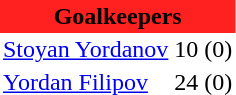<table class="toccolours" border="0" cellpadding="2" cellspacing="0" align="left" style="margin:0.5em;">
<tr>
<th colspan="4" align="center" bgcolor="#FF2020"><span>Goalkeepers</span></th>
</tr>
<tr>
<td> <a href='#'>Stoyan Yordanov</a></td>
<td>10</td>
<td>(0)</td>
</tr>
<tr>
<td> <a href='#'>Yordan Filipov</a></td>
<td>24</td>
<td>(0)</td>
</tr>
<tr>
</tr>
</table>
